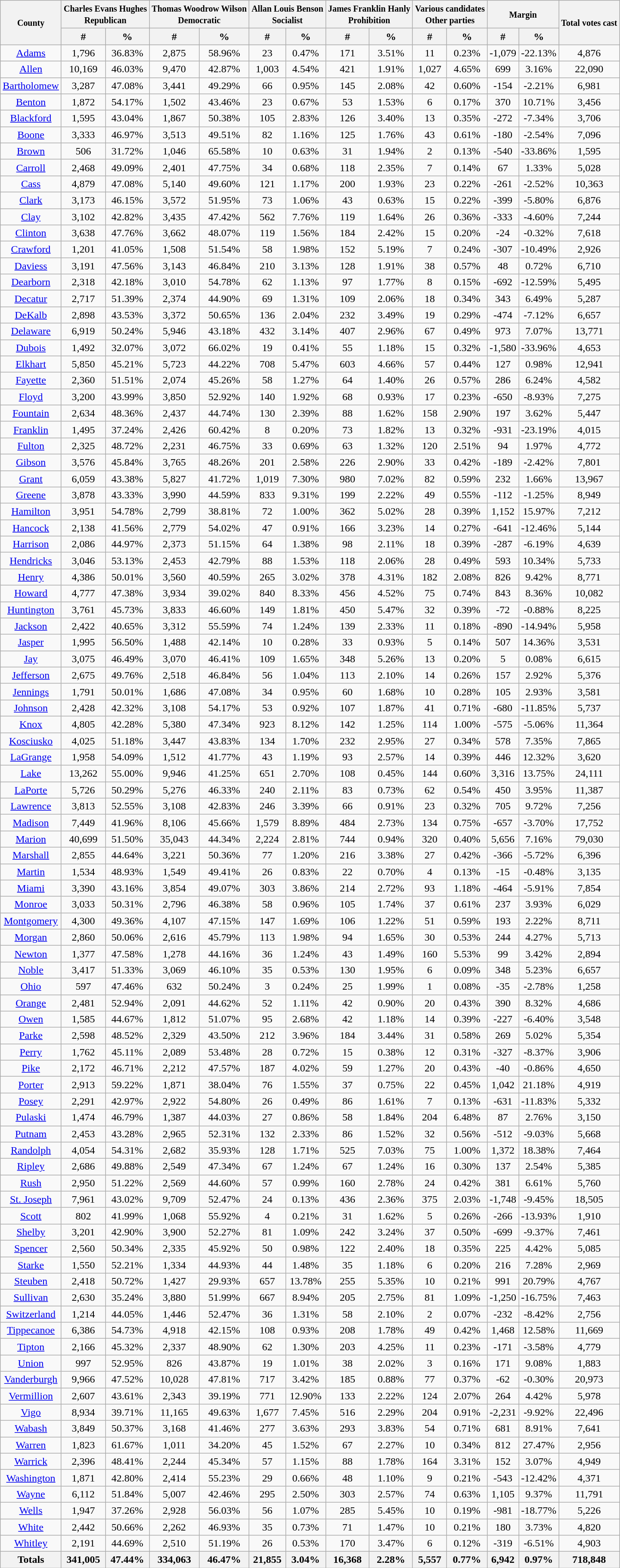<table class="wikitable sortable mw-collapsible mw-collapsed">
<tr>
<th rowspan="2"><small>County</small></th>
<th colspan="2"><small>Charles Evans Hughes</small><br><small>Republican</small></th>
<th colspan="2"><small>Thomas Woodrow Wilson</small><br><small>Democratic</small></th>
<th colspan="2"><small>Allan Louis Benson</small><br><small>Socialist</small></th>
<th colspan="2"><small>James Franklin Hanly</small><br><small>Prohibition</small></th>
<th colspan="2"><small>Various candidates</small><br><small>Other parties</small></th>
<th colspan="2"><small>Margin</small></th>
<th rowspan="2"><small>Total votes cast</small></th>
</tr>
<tr bgcolor="lightgrey">
<th data-sort-type="number">#</th>
<th data-sort-type="number">%</th>
<th data-sort-type="number">#</th>
<th data-sort-type="number">%</th>
<th data-sort-type="number">#</th>
<th data-sort-type="number">%</th>
<th data-sort-type="number">#</th>
<th data-sort-type="number">%</th>
<th data-sort-type="number">#</th>
<th data-sort-type="number">%</th>
<th data-sort-type="number">#</th>
<th data-sort-type="number">%</th>
</tr>
<tr style="text-align:center;">
<td><a href='#'>Adams</a></td>
<td>1,796</td>
<td>36.83%</td>
<td>2,875</td>
<td>58.96%</td>
<td>23</td>
<td>0.47%</td>
<td>171</td>
<td>3.51%</td>
<td>11</td>
<td>0.23%</td>
<td>-1,079</td>
<td>-22.13%</td>
<td>4,876</td>
</tr>
<tr style="text-align:center;">
<td><a href='#'>Allen</a></td>
<td>10,169</td>
<td>46.03%</td>
<td>9,470</td>
<td>42.87%</td>
<td>1,003</td>
<td>4.54%</td>
<td>421</td>
<td>1.91%</td>
<td>1,027</td>
<td>4.65%</td>
<td>699</td>
<td>3.16%</td>
<td>22,090</td>
</tr>
<tr style="text-align:center;">
<td><a href='#'>Bartholomew</a></td>
<td>3,287</td>
<td>47.08%</td>
<td>3,441</td>
<td>49.29%</td>
<td>66</td>
<td>0.95%</td>
<td>145</td>
<td>2.08%</td>
<td>42</td>
<td>0.60%</td>
<td>-154</td>
<td>-2.21%</td>
<td>6,981</td>
</tr>
<tr style="text-align:center;">
<td><a href='#'>Benton</a></td>
<td>1,872</td>
<td>54.17%</td>
<td>1,502</td>
<td>43.46%</td>
<td>23</td>
<td>0.67%</td>
<td>53</td>
<td>1.53%</td>
<td>6</td>
<td>0.17%</td>
<td>370</td>
<td>10.71%</td>
<td>3,456</td>
</tr>
<tr style="text-align:center;">
<td><a href='#'>Blackford</a></td>
<td>1,595</td>
<td>43.04%</td>
<td>1,867</td>
<td>50.38%</td>
<td>105</td>
<td>2.83%</td>
<td>126</td>
<td>3.40%</td>
<td>13</td>
<td>0.35%</td>
<td>-272</td>
<td>-7.34%</td>
<td>3,706</td>
</tr>
<tr style="text-align:center;">
<td><a href='#'>Boone</a></td>
<td>3,333</td>
<td>46.97%</td>
<td>3,513</td>
<td>49.51%</td>
<td>82</td>
<td>1.16%</td>
<td>125</td>
<td>1.76%</td>
<td>43</td>
<td>0.61%</td>
<td>-180</td>
<td>-2.54%</td>
<td>7,096</td>
</tr>
<tr style="text-align:center;">
<td><a href='#'>Brown</a></td>
<td>506</td>
<td>31.72%</td>
<td>1,046</td>
<td>65.58%</td>
<td>10</td>
<td>0.63%</td>
<td>31</td>
<td>1.94%</td>
<td>2</td>
<td>0.13%</td>
<td>-540</td>
<td>-33.86%</td>
<td>1,595</td>
</tr>
<tr style="text-align:center;">
<td><a href='#'>Carroll</a></td>
<td>2,468</td>
<td>49.09%</td>
<td>2,401</td>
<td>47.75%</td>
<td>34</td>
<td>0.68%</td>
<td>118</td>
<td>2.35%</td>
<td>7</td>
<td>0.14%</td>
<td>67</td>
<td>1.33%</td>
<td>5,028</td>
</tr>
<tr style="text-align:center;">
<td><a href='#'>Cass</a></td>
<td>4,879</td>
<td>47.08%</td>
<td>5,140</td>
<td>49.60%</td>
<td>121</td>
<td>1.17%</td>
<td>200</td>
<td>1.93%</td>
<td>23</td>
<td>0.22%</td>
<td>-261</td>
<td>-2.52%</td>
<td>10,363</td>
</tr>
<tr style="text-align:center;">
<td><a href='#'>Clark</a></td>
<td>3,173</td>
<td>46.15%</td>
<td>3,572</td>
<td>51.95%</td>
<td>73</td>
<td>1.06%</td>
<td>43</td>
<td>0.63%</td>
<td>15</td>
<td>0.22%</td>
<td>-399</td>
<td>-5.80%</td>
<td>6,876</td>
</tr>
<tr style="text-align:center;">
<td><a href='#'>Clay</a></td>
<td>3,102</td>
<td>42.82%</td>
<td>3,435</td>
<td>47.42%</td>
<td>562</td>
<td>7.76%</td>
<td>119</td>
<td>1.64%</td>
<td>26</td>
<td>0.36%</td>
<td>-333</td>
<td>-4.60%</td>
<td>7,244</td>
</tr>
<tr style="text-align:center;">
<td><a href='#'>Clinton</a></td>
<td>3,638</td>
<td>47.76%</td>
<td>3,662</td>
<td>48.07%</td>
<td>119</td>
<td>1.56%</td>
<td>184</td>
<td>2.42%</td>
<td>15</td>
<td>0.20%</td>
<td>-24</td>
<td>-0.32%</td>
<td>7,618</td>
</tr>
<tr style="text-align:center;">
<td><a href='#'>Crawford</a></td>
<td>1,201</td>
<td>41.05%</td>
<td>1,508</td>
<td>51.54%</td>
<td>58</td>
<td>1.98%</td>
<td>152</td>
<td>5.19%</td>
<td>7</td>
<td>0.24%</td>
<td>-307</td>
<td>-10.49%</td>
<td>2,926</td>
</tr>
<tr style="text-align:center;">
<td><a href='#'>Daviess</a></td>
<td>3,191</td>
<td>47.56%</td>
<td>3,143</td>
<td>46.84%</td>
<td>210</td>
<td>3.13%</td>
<td>128</td>
<td>1.91%</td>
<td>38</td>
<td>0.57%</td>
<td>48</td>
<td>0.72%</td>
<td>6,710</td>
</tr>
<tr style="text-align:center;">
<td><a href='#'>Dearborn</a></td>
<td>2,318</td>
<td>42.18%</td>
<td>3,010</td>
<td>54.78%</td>
<td>62</td>
<td>1.13%</td>
<td>97</td>
<td>1.77%</td>
<td>8</td>
<td>0.15%</td>
<td>-692</td>
<td>-12.59%</td>
<td>5,495</td>
</tr>
<tr style="text-align:center;">
<td><a href='#'>Decatur</a></td>
<td>2,717</td>
<td>51.39%</td>
<td>2,374</td>
<td>44.90%</td>
<td>69</td>
<td>1.31%</td>
<td>109</td>
<td>2.06%</td>
<td>18</td>
<td>0.34%</td>
<td>343</td>
<td>6.49%</td>
<td>5,287</td>
</tr>
<tr style="text-align:center;">
<td><a href='#'>DeKalb</a></td>
<td>2,898</td>
<td>43.53%</td>
<td>3,372</td>
<td>50.65%</td>
<td>136</td>
<td>2.04%</td>
<td>232</td>
<td>3.49%</td>
<td>19</td>
<td>0.29%</td>
<td>-474</td>
<td>-7.12%</td>
<td>6,657</td>
</tr>
<tr style="text-align:center;">
<td><a href='#'>Delaware</a></td>
<td>6,919</td>
<td>50.24%</td>
<td>5,946</td>
<td>43.18%</td>
<td>432</td>
<td>3.14%</td>
<td>407</td>
<td>2.96%</td>
<td>67</td>
<td>0.49%</td>
<td>973</td>
<td>7.07%</td>
<td>13,771</td>
</tr>
<tr style="text-align:center;">
<td><a href='#'>Dubois</a></td>
<td>1,492</td>
<td>32.07%</td>
<td>3,072</td>
<td>66.02%</td>
<td>19</td>
<td>0.41%</td>
<td>55</td>
<td>1.18%</td>
<td>15</td>
<td>0.32%</td>
<td>-1,580</td>
<td>-33.96%</td>
<td>4,653</td>
</tr>
<tr style="text-align:center;">
<td><a href='#'>Elkhart</a></td>
<td>5,850</td>
<td>45.21%</td>
<td>5,723</td>
<td>44.22%</td>
<td>708</td>
<td>5.47%</td>
<td>603</td>
<td>4.66%</td>
<td>57</td>
<td>0.44%</td>
<td>127</td>
<td>0.98%</td>
<td>12,941</td>
</tr>
<tr style="text-align:center;">
<td><a href='#'>Fayette</a></td>
<td>2,360</td>
<td>51.51%</td>
<td>2,074</td>
<td>45.26%</td>
<td>58</td>
<td>1.27%</td>
<td>64</td>
<td>1.40%</td>
<td>26</td>
<td>0.57%</td>
<td>286</td>
<td>6.24%</td>
<td>4,582</td>
</tr>
<tr style="text-align:center;">
<td><a href='#'>Floyd</a></td>
<td>3,200</td>
<td>43.99%</td>
<td>3,850</td>
<td>52.92%</td>
<td>140</td>
<td>1.92%</td>
<td>68</td>
<td>0.93%</td>
<td>17</td>
<td>0.23%</td>
<td>-650</td>
<td>-8.93%</td>
<td>7,275</td>
</tr>
<tr style="text-align:center;">
<td><a href='#'>Fountain</a></td>
<td>2,634</td>
<td>48.36%</td>
<td>2,437</td>
<td>44.74%</td>
<td>130</td>
<td>2.39%</td>
<td>88</td>
<td>1.62%</td>
<td>158</td>
<td>2.90%</td>
<td>197</td>
<td>3.62%</td>
<td>5,447</td>
</tr>
<tr style="text-align:center;">
<td><a href='#'>Franklin</a></td>
<td>1,495</td>
<td>37.24%</td>
<td>2,426</td>
<td>60.42%</td>
<td>8</td>
<td>0.20%</td>
<td>73</td>
<td>1.82%</td>
<td>13</td>
<td>0.32%</td>
<td>-931</td>
<td>-23.19%</td>
<td>4,015</td>
</tr>
<tr style="text-align:center;">
<td><a href='#'>Fulton</a></td>
<td>2,325</td>
<td>48.72%</td>
<td>2,231</td>
<td>46.75%</td>
<td>33</td>
<td>0.69%</td>
<td>63</td>
<td>1.32%</td>
<td>120</td>
<td>2.51%</td>
<td>94</td>
<td>1.97%</td>
<td>4,772</td>
</tr>
<tr style="text-align:center;">
<td><a href='#'>Gibson</a></td>
<td>3,576</td>
<td>45.84%</td>
<td>3,765</td>
<td>48.26%</td>
<td>201</td>
<td>2.58%</td>
<td>226</td>
<td>2.90%</td>
<td>33</td>
<td>0.42%</td>
<td>-189</td>
<td>-2.42%</td>
<td>7,801</td>
</tr>
<tr style="text-align:center;">
<td><a href='#'>Grant</a></td>
<td>6,059</td>
<td>43.38%</td>
<td>5,827</td>
<td>41.72%</td>
<td>1,019</td>
<td>7.30%</td>
<td>980</td>
<td>7.02%</td>
<td>82</td>
<td>0.59%</td>
<td>232</td>
<td>1.66%</td>
<td>13,967</td>
</tr>
<tr style="text-align:center;">
<td><a href='#'>Greene</a></td>
<td>3,878</td>
<td>43.33%</td>
<td>3,990</td>
<td>44.59%</td>
<td>833</td>
<td>9.31%</td>
<td>199</td>
<td>2.22%</td>
<td>49</td>
<td>0.55%</td>
<td>-112</td>
<td>-1.25%</td>
<td>8,949</td>
</tr>
<tr style="text-align:center;">
<td><a href='#'>Hamilton</a></td>
<td>3,951</td>
<td>54.78%</td>
<td>2,799</td>
<td>38.81%</td>
<td>72</td>
<td>1.00%</td>
<td>362</td>
<td>5.02%</td>
<td>28</td>
<td>0.39%</td>
<td>1,152</td>
<td>15.97%</td>
<td>7,212</td>
</tr>
<tr style="text-align:center;">
<td><a href='#'>Hancock</a></td>
<td>2,138</td>
<td>41.56%</td>
<td>2,779</td>
<td>54.02%</td>
<td>47</td>
<td>0.91%</td>
<td>166</td>
<td>3.23%</td>
<td>14</td>
<td>0.27%</td>
<td>-641</td>
<td>-12.46%</td>
<td>5,144</td>
</tr>
<tr style="text-align:center;">
<td><a href='#'>Harrison</a></td>
<td>2,086</td>
<td>44.97%</td>
<td>2,373</td>
<td>51.15%</td>
<td>64</td>
<td>1.38%</td>
<td>98</td>
<td>2.11%</td>
<td>18</td>
<td>0.39%</td>
<td>-287</td>
<td>-6.19%</td>
<td>4,639</td>
</tr>
<tr style="text-align:center;">
<td><a href='#'>Hendricks</a></td>
<td>3,046</td>
<td>53.13%</td>
<td>2,453</td>
<td>42.79%</td>
<td>88</td>
<td>1.53%</td>
<td>118</td>
<td>2.06%</td>
<td>28</td>
<td>0.49%</td>
<td>593</td>
<td>10.34%</td>
<td>5,733</td>
</tr>
<tr style="text-align:center;">
<td><a href='#'>Henry</a></td>
<td>4,386</td>
<td>50.01%</td>
<td>3,560</td>
<td>40.59%</td>
<td>265</td>
<td>3.02%</td>
<td>378</td>
<td>4.31%</td>
<td>182</td>
<td>2.08%</td>
<td>826</td>
<td>9.42%</td>
<td>8,771</td>
</tr>
<tr style="text-align:center;">
<td><a href='#'>Howard</a></td>
<td>4,777</td>
<td>47.38%</td>
<td>3,934</td>
<td>39.02%</td>
<td>840</td>
<td>8.33%</td>
<td>456</td>
<td>4.52%</td>
<td>75</td>
<td>0.74%</td>
<td>843</td>
<td>8.36%</td>
<td>10,082</td>
</tr>
<tr style="text-align:center;">
<td><a href='#'>Huntington</a></td>
<td>3,761</td>
<td>45.73%</td>
<td>3,833</td>
<td>46.60%</td>
<td>149</td>
<td>1.81%</td>
<td>450</td>
<td>5.47%</td>
<td>32</td>
<td>0.39%</td>
<td>-72</td>
<td>-0.88%</td>
<td>8,225</td>
</tr>
<tr style="text-align:center;">
<td><a href='#'>Jackson</a></td>
<td>2,422</td>
<td>40.65%</td>
<td>3,312</td>
<td>55.59%</td>
<td>74</td>
<td>1.24%</td>
<td>139</td>
<td>2.33%</td>
<td>11</td>
<td>0.18%</td>
<td>-890</td>
<td>-14.94%</td>
<td>5,958</td>
</tr>
<tr style="text-align:center;">
<td><a href='#'>Jasper</a></td>
<td>1,995</td>
<td>56.50%</td>
<td>1,488</td>
<td>42.14%</td>
<td>10</td>
<td>0.28%</td>
<td>33</td>
<td>0.93%</td>
<td>5</td>
<td>0.14%</td>
<td>507</td>
<td>14.36%</td>
<td>3,531</td>
</tr>
<tr style="text-align:center;">
<td><a href='#'>Jay</a></td>
<td>3,075</td>
<td>46.49%</td>
<td>3,070</td>
<td>46.41%</td>
<td>109</td>
<td>1.65%</td>
<td>348</td>
<td>5.26%</td>
<td>13</td>
<td>0.20%</td>
<td>5</td>
<td>0.08%</td>
<td>6,615</td>
</tr>
<tr style="text-align:center;">
<td><a href='#'>Jefferson</a></td>
<td>2,675</td>
<td>49.76%</td>
<td>2,518</td>
<td>46.84%</td>
<td>56</td>
<td>1.04%</td>
<td>113</td>
<td>2.10%</td>
<td>14</td>
<td>0.26%</td>
<td>157</td>
<td>2.92%</td>
<td>5,376</td>
</tr>
<tr style="text-align:center;">
<td><a href='#'>Jennings</a></td>
<td>1,791</td>
<td>50.01%</td>
<td>1,686</td>
<td>47.08%</td>
<td>34</td>
<td>0.95%</td>
<td>60</td>
<td>1.68%</td>
<td>10</td>
<td>0.28%</td>
<td>105</td>
<td>2.93%</td>
<td>3,581</td>
</tr>
<tr style="text-align:center;">
<td><a href='#'>Johnson</a></td>
<td>2,428</td>
<td>42.32%</td>
<td>3,108</td>
<td>54.17%</td>
<td>53</td>
<td>0.92%</td>
<td>107</td>
<td>1.87%</td>
<td>41</td>
<td>0.71%</td>
<td>-680</td>
<td>-11.85%</td>
<td>5,737</td>
</tr>
<tr style="text-align:center;">
<td><a href='#'>Knox</a></td>
<td>4,805</td>
<td>42.28%</td>
<td>5,380</td>
<td>47.34%</td>
<td>923</td>
<td>8.12%</td>
<td>142</td>
<td>1.25%</td>
<td>114</td>
<td>1.00%</td>
<td>-575</td>
<td>-5.06%</td>
<td>11,364</td>
</tr>
<tr style="text-align:center;">
<td><a href='#'>Kosciusko</a></td>
<td>4,025</td>
<td>51.18%</td>
<td>3,447</td>
<td>43.83%</td>
<td>134</td>
<td>1.70%</td>
<td>232</td>
<td>2.95%</td>
<td>27</td>
<td>0.34%</td>
<td>578</td>
<td>7.35%</td>
<td>7,865</td>
</tr>
<tr style="text-align:center;">
<td><a href='#'>LaGrange</a></td>
<td>1,958</td>
<td>54.09%</td>
<td>1,512</td>
<td>41.77%</td>
<td>43</td>
<td>1.19%</td>
<td>93</td>
<td>2.57%</td>
<td>14</td>
<td>0.39%</td>
<td>446</td>
<td>12.32%</td>
<td>3,620</td>
</tr>
<tr style="text-align:center;">
<td><a href='#'>Lake</a></td>
<td>13,262</td>
<td>55.00%</td>
<td>9,946</td>
<td>41.25%</td>
<td>651</td>
<td>2.70%</td>
<td>108</td>
<td>0.45%</td>
<td>144</td>
<td>0.60%</td>
<td>3,316</td>
<td>13.75%</td>
<td>24,111</td>
</tr>
<tr style="text-align:center;">
<td><a href='#'>LaPorte</a></td>
<td>5,726</td>
<td>50.29%</td>
<td>5,276</td>
<td>46.33%</td>
<td>240</td>
<td>2.11%</td>
<td>83</td>
<td>0.73%</td>
<td>62</td>
<td>0.54%</td>
<td>450</td>
<td>3.95%</td>
<td>11,387</td>
</tr>
<tr style="text-align:center;">
<td><a href='#'>Lawrence</a></td>
<td>3,813</td>
<td>52.55%</td>
<td>3,108</td>
<td>42.83%</td>
<td>246</td>
<td>3.39%</td>
<td>66</td>
<td>0.91%</td>
<td>23</td>
<td>0.32%</td>
<td>705</td>
<td>9.72%</td>
<td>7,256</td>
</tr>
<tr style="text-align:center;">
<td><a href='#'>Madison</a></td>
<td>7,449</td>
<td>41.96%</td>
<td>8,106</td>
<td>45.66%</td>
<td>1,579</td>
<td>8.89%</td>
<td>484</td>
<td>2.73%</td>
<td>134</td>
<td>0.75%</td>
<td>-657</td>
<td>-3.70%</td>
<td>17,752</td>
</tr>
<tr style="text-align:center;">
<td><a href='#'>Marion</a></td>
<td>40,699</td>
<td>51.50%</td>
<td>35,043</td>
<td>44.34%</td>
<td>2,224</td>
<td>2.81%</td>
<td>744</td>
<td>0.94%</td>
<td>320</td>
<td>0.40%</td>
<td>5,656</td>
<td>7.16%</td>
<td>79,030</td>
</tr>
<tr style="text-align:center;">
<td><a href='#'>Marshall</a></td>
<td>2,855</td>
<td>44.64%</td>
<td>3,221</td>
<td>50.36%</td>
<td>77</td>
<td>1.20%</td>
<td>216</td>
<td>3.38%</td>
<td>27</td>
<td>0.42%</td>
<td>-366</td>
<td>-5.72%</td>
<td>6,396</td>
</tr>
<tr style="text-align:center;">
<td><a href='#'>Martin</a></td>
<td>1,534</td>
<td>48.93%</td>
<td>1,549</td>
<td>49.41%</td>
<td>26</td>
<td>0.83%</td>
<td>22</td>
<td>0.70%</td>
<td>4</td>
<td>0.13%</td>
<td>-15</td>
<td>-0.48%</td>
<td>3,135</td>
</tr>
<tr style="text-align:center;">
<td><a href='#'>Miami</a></td>
<td>3,390</td>
<td>43.16%</td>
<td>3,854</td>
<td>49.07%</td>
<td>303</td>
<td>3.86%</td>
<td>214</td>
<td>2.72%</td>
<td>93</td>
<td>1.18%</td>
<td>-464</td>
<td>-5.91%</td>
<td>7,854</td>
</tr>
<tr style="text-align:center;">
<td><a href='#'>Monroe</a></td>
<td>3,033</td>
<td>50.31%</td>
<td>2,796</td>
<td>46.38%</td>
<td>58</td>
<td>0.96%</td>
<td>105</td>
<td>1.74%</td>
<td>37</td>
<td>0.61%</td>
<td>237</td>
<td>3.93%</td>
<td>6,029</td>
</tr>
<tr style="text-align:center;">
<td><a href='#'>Montgomery</a></td>
<td>4,300</td>
<td>49.36%</td>
<td>4,107</td>
<td>47.15%</td>
<td>147</td>
<td>1.69%</td>
<td>106</td>
<td>1.22%</td>
<td>51</td>
<td>0.59%</td>
<td>193</td>
<td>2.22%</td>
<td>8,711</td>
</tr>
<tr style="text-align:center;">
<td><a href='#'>Morgan</a></td>
<td>2,860</td>
<td>50.06%</td>
<td>2,616</td>
<td>45.79%</td>
<td>113</td>
<td>1.98%</td>
<td>94</td>
<td>1.65%</td>
<td>30</td>
<td>0.53%</td>
<td>244</td>
<td>4.27%</td>
<td>5,713</td>
</tr>
<tr style="text-align:center;">
<td><a href='#'>Newton</a></td>
<td>1,377</td>
<td>47.58%</td>
<td>1,278</td>
<td>44.16%</td>
<td>36</td>
<td>1.24%</td>
<td>43</td>
<td>1.49%</td>
<td>160</td>
<td>5.53%</td>
<td>99</td>
<td>3.42%</td>
<td>2,894</td>
</tr>
<tr style="text-align:center;">
<td><a href='#'>Noble</a></td>
<td>3,417</td>
<td>51.33%</td>
<td>3,069</td>
<td>46.10%</td>
<td>35</td>
<td>0.53%</td>
<td>130</td>
<td>1.95%</td>
<td>6</td>
<td>0.09%</td>
<td>348</td>
<td>5.23%</td>
<td>6,657</td>
</tr>
<tr style="text-align:center;">
<td><a href='#'>Ohio</a></td>
<td>597</td>
<td>47.46%</td>
<td>632</td>
<td>50.24%</td>
<td>3</td>
<td>0.24%</td>
<td>25</td>
<td>1.99%</td>
<td>1</td>
<td>0.08%</td>
<td>-35</td>
<td>-2.78%</td>
<td>1,258</td>
</tr>
<tr style="text-align:center;">
<td><a href='#'>Orange</a></td>
<td>2,481</td>
<td>52.94%</td>
<td>2,091</td>
<td>44.62%</td>
<td>52</td>
<td>1.11%</td>
<td>42</td>
<td>0.90%</td>
<td>20</td>
<td>0.43%</td>
<td>390</td>
<td>8.32%</td>
<td>4,686</td>
</tr>
<tr style="text-align:center;">
<td><a href='#'>Owen</a></td>
<td>1,585</td>
<td>44.67%</td>
<td>1,812</td>
<td>51.07%</td>
<td>95</td>
<td>2.68%</td>
<td>42</td>
<td>1.18%</td>
<td>14</td>
<td>0.39%</td>
<td>-227</td>
<td>-6.40%</td>
<td>3,548</td>
</tr>
<tr style="text-align:center;">
<td><a href='#'>Parke</a></td>
<td>2,598</td>
<td>48.52%</td>
<td>2,329</td>
<td>43.50%</td>
<td>212</td>
<td>3.96%</td>
<td>184</td>
<td>3.44%</td>
<td>31</td>
<td>0.58%</td>
<td>269</td>
<td>5.02%</td>
<td>5,354</td>
</tr>
<tr style="text-align:center;">
<td><a href='#'>Perry</a></td>
<td>1,762</td>
<td>45.11%</td>
<td>2,089</td>
<td>53.48%</td>
<td>28</td>
<td>0.72%</td>
<td>15</td>
<td>0.38%</td>
<td>12</td>
<td>0.31%</td>
<td>-327</td>
<td>-8.37%</td>
<td>3,906</td>
</tr>
<tr style="text-align:center;">
<td><a href='#'>Pike</a></td>
<td>2,172</td>
<td>46.71%</td>
<td>2,212</td>
<td>47.57%</td>
<td>187</td>
<td>4.02%</td>
<td>59</td>
<td>1.27%</td>
<td>20</td>
<td>0.43%</td>
<td>-40</td>
<td>-0.86%</td>
<td>4,650</td>
</tr>
<tr style="text-align:center;">
<td><a href='#'>Porter</a></td>
<td>2,913</td>
<td>59.22%</td>
<td>1,871</td>
<td>38.04%</td>
<td>76</td>
<td>1.55%</td>
<td>37</td>
<td>0.75%</td>
<td>22</td>
<td>0.45%</td>
<td>1,042</td>
<td>21.18%</td>
<td>4,919</td>
</tr>
<tr style="text-align:center;">
<td><a href='#'>Posey</a></td>
<td>2,291</td>
<td>42.97%</td>
<td>2,922</td>
<td>54.80%</td>
<td>26</td>
<td>0.49%</td>
<td>86</td>
<td>1.61%</td>
<td>7</td>
<td>0.13%</td>
<td>-631</td>
<td>-11.83%</td>
<td>5,332</td>
</tr>
<tr style="text-align:center;">
<td><a href='#'>Pulaski</a></td>
<td>1,474</td>
<td>46.79%</td>
<td>1,387</td>
<td>44.03%</td>
<td>27</td>
<td>0.86%</td>
<td>58</td>
<td>1.84%</td>
<td>204</td>
<td>6.48%</td>
<td>87</td>
<td>2.76%</td>
<td>3,150</td>
</tr>
<tr style="text-align:center;">
<td><a href='#'>Putnam</a></td>
<td>2,453</td>
<td>43.28%</td>
<td>2,965</td>
<td>52.31%</td>
<td>132</td>
<td>2.33%</td>
<td>86</td>
<td>1.52%</td>
<td>32</td>
<td>0.56%</td>
<td>-512</td>
<td>-9.03%</td>
<td>5,668</td>
</tr>
<tr style="text-align:center;">
<td><a href='#'>Randolph</a></td>
<td>4,054</td>
<td>54.31%</td>
<td>2,682</td>
<td>35.93%</td>
<td>128</td>
<td>1.71%</td>
<td>525</td>
<td>7.03%</td>
<td>75</td>
<td>1.00%</td>
<td>1,372</td>
<td>18.38%</td>
<td>7,464</td>
</tr>
<tr style="text-align:center;">
<td><a href='#'>Ripley</a></td>
<td>2,686</td>
<td>49.88%</td>
<td>2,549</td>
<td>47.34%</td>
<td>67</td>
<td>1.24%</td>
<td>67</td>
<td>1.24%</td>
<td>16</td>
<td>0.30%</td>
<td>137</td>
<td>2.54%</td>
<td>5,385</td>
</tr>
<tr style="text-align:center;">
<td><a href='#'>Rush</a></td>
<td>2,950</td>
<td>51.22%</td>
<td>2,569</td>
<td>44.60%</td>
<td>57</td>
<td>0.99%</td>
<td>160</td>
<td>2.78%</td>
<td>24</td>
<td>0.42%</td>
<td>381</td>
<td>6.61%</td>
<td>5,760</td>
</tr>
<tr style="text-align:center;">
<td><a href='#'>St. Joseph</a></td>
<td>7,961</td>
<td>43.02%</td>
<td>9,709</td>
<td>52.47%</td>
<td>24</td>
<td>0.13%</td>
<td>436</td>
<td>2.36%</td>
<td>375</td>
<td>2.03%</td>
<td>-1,748</td>
<td>-9.45%</td>
<td>18,505</td>
</tr>
<tr style="text-align:center;">
<td><a href='#'>Scott</a></td>
<td>802</td>
<td>41.99%</td>
<td>1,068</td>
<td>55.92%</td>
<td>4</td>
<td>0.21%</td>
<td>31</td>
<td>1.62%</td>
<td>5</td>
<td>0.26%</td>
<td>-266</td>
<td>-13.93%</td>
<td>1,910</td>
</tr>
<tr style="text-align:center;">
<td><a href='#'>Shelby</a></td>
<td>3,201</td>
<td>42.90%</td>
<td>3,900</td>
<td>52.27%</td>
<td>81</td>
<td>1.09%</td>
<td>242</td>
<td>3.24%</td>
<td>37</td>
<td>0.50%</td>
<td>-699</td>
<td>-9.37%</td>
<td>7,461</td>
</tr>
<tr style="text-align:center;">
<td><a href='#'>Spencer</a></td>
<td>2,560</td>
<td>50.34%</td>
<td>2,335</td>
<td>45.92%</td>
<td>50</td>
<td>0.98%</td>
<td>122</td>
<td>2.40%</td>
<td>18</td>
<td>0.35%</td>
<td>225</td>
<td>4.42%</td>
<td>5,085</td>
</tr>
<tr style="text-align:center;">
<td><a href='#'>Starke</a></td>
<td>1,550</td>
<td>52.21%</td>
<td>1,334</td>
<td>44.93%</td>
<td>44</td>
<td>1.48%</td>
<td>35</td>
<td>1.18%</td>
<td>6</td>
<td>0.20%</td>
<td>216</td>
<td>7.28%</td>
<td>2,969</td>
</tr>
<tr style="text-align:center;">
<td><a href='#'>Steuben</a></td>
<td>2,418</td>
<td>50.72%</td>
<td>1,427</td>
<td>29.93%</td>
<td>657</td>
<td>13.78%</td>
<td>255</td>
<td>5.35%</td>
<td>10</td>
<td>0.21%</td>
<td>991</td>
<td>20.79%</td>
<td>4,767</td>
</tr>
<tr style="text-align:center;">
<td><a href='#'>Sullivan</a></td>
<td>2,630</td>
<td>35.24%</td>
<td>3,880</td>
<td>51.99%</td>
<td>667</td>
<td>8.94%</td>
<td>205</td>
<td>2.75%</td>
<td>81</td>
<td>1.09%</td>
<td>-1,250</td>
<td>-16.75%</td>
<td>7,463</td>
</tr>
<tr style="text-align:center;">
<td><a href='#'>Switzerland</a></td>
<td>1,214</td>
<td>44.05%</td>
<td>1,446</td>
<td>52.47%</td>
<td>36</td>
<td>1.31%</td>
<td>58</td>
<td>2.10%</td>
<td>2</td>
<td>0.07%</td>
<td>-232</td>
<td>-8.42%</td>
<td>2,756</td>
</tr>
<tr style="text-align:center;">
<td><a href='#'>Tippecanoe</a></td>
<td>6,386</td>
<td>54.73%</td>
<td>4,918</td>
<td>42.15%</td>
<td>108</td>
<td>0.93%</td>
<td>208</td>
<td>1.78%</td>
<td>49</td>
<td>0.42%</td>
<td>1,468</td>
<td>12.58%</td>
<td>11,669</td>
</tr>
<tr style="text-align:center;">
<td><a href='#'>Tipton</a></td>
<td>2,166</td>
<td>45.32%</td>
<td>2,337</td>
<td>48.90%</td>
<td>62</td>
<td>1.30%</td>
<td>203</td>
<td>4.25%</td>
<td>11</td>
<td>0.23%</td>
<td>-171</td>
<td>-3.58%</td>
<td>4,779</td>
</tr>
<tr style="text-align:center;">
<td><a href='#'>Union</a></td>
<td>997</td>
<td>52.95%</td>
<td>826</td>
<td>43.87%</td>
<td>19</td>
<td>1.01%</td>
<td>38</td>
<td>2.02%</td>
<td>3</td>
<td>0.16%</td>
<td>171</td>
<td>9.08%</td>
<td>1,883</td>
</tr>
<tr style="text-align:center;">
<td><a href='#'>Vanderburgh</a></td>
<td>9,966</td>
<td>47.52%</td>
<td>10,028</td>
<td>47.81%</td>
<td>717</td>
<td>3.42%</td>
<td>185</td>
<td>0.88%</td>
<td>77</td>
<td>0.37%</td>
<td>-62</td>
<td>-0.30%</td>
<td>20,973</td>
</tr>
<tr style="text-align:center;">
<td><a href='#'>Vermillion</a></td>
<td>2,607</td>
<td>43.61%</td>
<td>2,343</td>
<td>39.19%</td>
<td>771</td>
<td>12.90%</td>
<td>133</td>
<td>2.22%</td>
<td>124</td>
<td>2.07%</td>
<td>264</td>
<td>4.42%</td>
<td>5,978</td>
</tr>
<tr style="text-align:center;">
<td><a href='#'>Vigo</a></td>
<td>8,934</td>
<td>39.71%</td>
<td>11,165</td>
<td>49.63%</td>
<td>1,677</td>
<td>7.45%</td>
<td>516</td>
<td>2.29%</td>
<td>204</td>
<td>0.91%</td>
<td>-2,231</td>
<td>-9.92%</td>
<td>22,496</td>
</tr>
<tr style="text-align:center;">
<td><a href='#'>Wabash</a></td>
<td>3,849</td>
<td>50.37%</td>
<td>3,168</td>
<td>41.46%</td>
<td>277</td>
<td>3.63%</td>
<td>293</td>
<td>3.83%</td>
<td>54</td>
<td>0.71%</td>
<td>681</td>
<td>8.91%</td>
<td>7,641</td>
</tr>
<tr style="text-align:center;">
<td><a href='#'>Warren</a></td>
<td>1,823</td>
<td>61.67%</td>
<td>1,011</td>
<td>34.20%</td>
<td>45</td>
<td>1.52%</td>
<td>67</td>
<td>2.27%</td>
<td>10</td>
<td>0.34%</td>
<td>812</td>
<td>27.47%</td>
<td>2,956</td>
</tr>
<tr style="text-align:center;">
<td><a href='#'>Warrick</a></td>
<td>2,396</td>
<td>48.41%</td>
<td>2,244</td>
<td>45.34%</td>
<td>57</td>
<td>1.15%</td>
<td>88</td>
<td>1.78%</td>
<td>164</td>
<td>3.31%</td>
<td>152</td>
<td>3.07%</td>
<td>4,949</td>
</tr>
<tr style="text-align:center;">
<td><a href='#'>Washington</a></td>
<td>1,871</td>
<td>42.80%</td>
<td>2,414</td>
<td>55.23%</td>
<td>29</td>
<td>0.66%</td>
<td>48</td>
<td>1.10%</td>
<td>9</td>
<td>0.21%</td>
<td>-543</td>
<td>-12.42%</td>
<td>4,371</td>
</tr>
<tr style="text-align:center;">
<td><a href='#'>Wayne</a></td>
<td>6,112</td>
<td>51.84%</td>
<td>5,007</td>
<td>42.46%</td>
<td>295</td>
<td>2.50%</td>
<td>303</td>
<td>2.57%</td>
<td>74</td>
<td>0.63%</td>
<td>1,105</td>
<td>9.37%</td>
<td>11,791</td>
</tr>
<tr style="text-align:center;">
<td><a href='#'>Wells</a></td>
<td>1,947</td>
<td>37.26%</td>
<td>2,928</td>
<td>56.03%</td>
<td>56</td>
<td>1.07%</td>
<td>285</td>
<td>5.45%</td>
<td>10</td>
<td>0.19%</td>
<td>-981</td>
<td>-18.77%</td>
<td>5,226</td>
</tr>
<tr style="text-align:center;">
<td><a href='#'>White</a></td>
<td>2,442</td>
<td>50.66%</td>
<td>2,262</td>
<td>46.93%</td>
<td>35</td>
<td>0.73%</td>
<td>71</td>
<td>1.47%</td>
<td>10</td>
<td>0.21%</td>
<td>180</td>
<td>3.73%</td>
<td>4,820</td>
</tr>
<tr style="text-align:center;">
<td><a href='#'>Whitley</a></td>
<td>2,191</td>
<td>44.69%</td>
<td>2,510</td>
<td>51.19%</td>
<td>26</td>
<td>0.53%</td>
<td>170</td>
<td>3.47%</td>
<td>6</td>
<td>0.12%</td>
<td>-319</td>
<td>-6.51%</td>
<td>4,903</td>
</tr>
<tr>
<th>Totals</th>
<th>341,005</th>
<th>47.44%</th>
<th>334,063</th>
<th>46.47%</th>
<th>21,855</th>
<th>3.04%</th>
<th>16,368</th>
<th>2.28%</th>
<th>5,557</th>
<th>0.77%</th>
<th>6,942</th>
<th>0.97%</th>
<th>718,848</th>
</tr>
</table>
